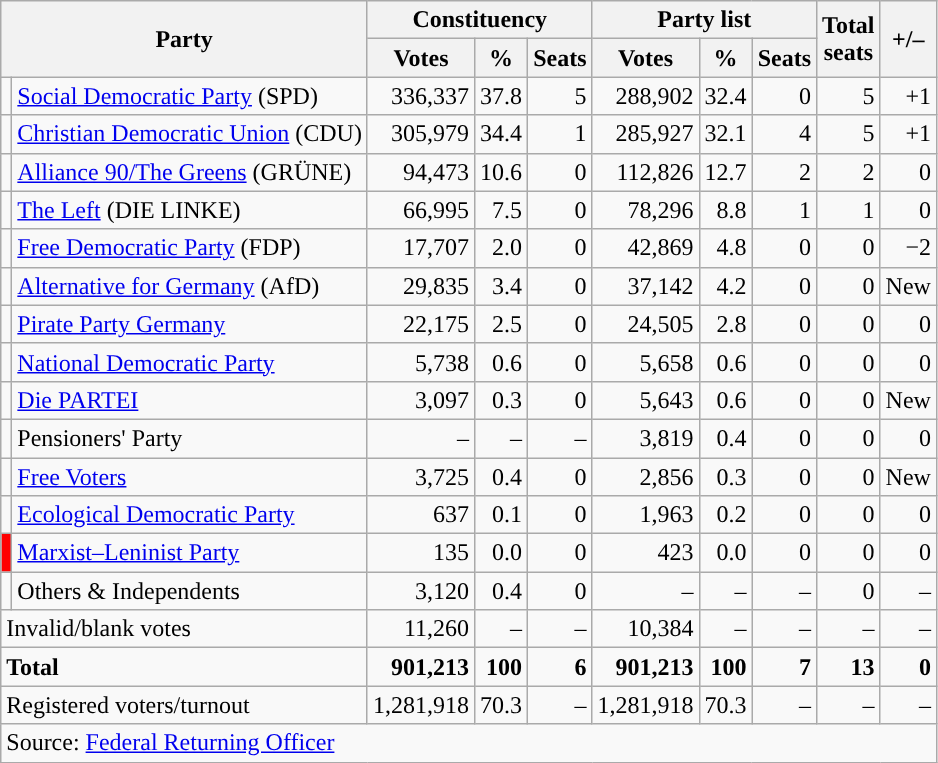<table class="wikitable" style="text-align:right">
<tr>
<th colspan="2" rowspan="2">Party</th>
<th colspan="3">Constituency</th>
<th colspan="3">Party list</th>
<th rowspan="2">Total<br>seats</th>
<th rowspan="2">+/–</th>
</tr>
<tr>
<th>Votes</th>
<th>%</th>
<th>Seats</th>
<th>Votes</th>
<th>%</th>
<th>Seats</th>
</tr>
<tr>
<td></td>
<td align="left"><a href='#'>Social Democratic Party</a> (SPD)</td>
<td>336,337</td>
<td>37.8</td>
<td>5</td>
<td>288,902</td>
<td>32.4</td>
<td>0</td>
<td>5</td>
<td>+1</td>
</tr>
<tr>
<td></td>
<td align="left"><a href='#'>Christian Democratic Union</a> (CDU)</td>
<td>305,979</td>
<td>34.4</td>
<td>1</td>
<td>285,927</td>
<td>32.1</td>
<td>4</td>
<td>5</td>
<td>+1</td>
</tr>
<tr>
<td></td>
<td align="left"><a href='#'>Alliance 90/The Greens</a> (GRÜNE)</td>
<td>94,473</td>
<td>10.6</td>
<td>0</td>
<td>112,826</td>
<td>12.7</td>
<td>2</td>
<td>2</td>
<td>0</td>
</tr>
<tr>
<td></td>
<td align="left"><a href='#'>The Left</a> (DIE LINKE)</td>
<td>66,995</td>
<td>7.5</td>
<td>0</td>
<td>78,296</td>
<td>8.8</td>
<td>1</td>
<td>1</td>
<td>0</td>
</tr>
<tr>
<td></td>
<td align="left"><a href='#'>Free Democratic Party</a> (FDP)</td>
<td>17,707</td>
<td>2.0</td>
<td>0</td>
<td>42,869</td>
<td>4.8</td>
<td>0</td>
<td>0</td>
<td>−2</td>
</tr>
<tr>
<td></td>
<td align="left"><a href='#'>Alternative for Germany</a> (AfD)</td>
<td>29,835</td>
<td>3.4</td>
<td>0</td>
<td>37,142</td>
<td>4.2</td>
<td>0</td>
<td>0</td>
<td>New</td>
</tr>
<tr>
<td style="background-color:"></td>
<td align="left"><a href='#'>Pirate Party Germany</a></td>
<td>22,175</td>
<td>2.5</td>
<td>0</td>
<td>24,505</td>
<td>2.8</td>
<td>0</td>
<td>0</td>
<td>0</td>
</tr>
<tr>
<td style="background-color:"></td>
<td align="left"><a href='#'>National Democratic Party</a></td>
<td>5,738</td>
<td>0.6</td>
<td>0</td>
<td>5,658</td>
<td>0.6</td>
<td>0</td>
<td>0</td>
<td>0</td>
</tr>
<tr>
<td style="background-color:"></td>
<td align="left"><a href='#'>Die PARTEI</a></td>
<td>3,097</td>
<td>0.3</td>
<td>0</td>
<td>5,643</td>
<td>0.6</td>
<td>0</td>
<td>0</td>
<td>New</td>
</tr>
<tr>
<td></td>
<td align="left">Pensioners' Party</td>
<td>–</td>
<td>–</td>
<td>–</td>
<td>3,819</td>
<td>0.4</td>
<td>0</td>
<td>0</td>
<td>0</td>
</tr>
<tr>
<td style="background-color:"></td>
<td align="left"><a href='#'>Free Voters</a></td>
<td>3,725</td>
<td>0.4</td>
<td>0</td>
<td>2,856</td>
<td>0.3</td>
<td>0</td>
<td>0</td>
<td>New</td>
</tr>
<tr>
<td style="background-color:"></td>
<td align="left"><a href='#'>Ecological Democratic Party</a></td>
<td>637</td>
<td>0.1</td>
<td>0</td>
<td>1,963</td>
<td>0.2</td>
<td>0</td>
<td>0</td>
<td>0</td>
</tr>
<tr>
<td style="background-color:red"></td>
<td align="left"><a href='#'>Marxist–Leninist Party</a></td>
<td>135</td>
<td>0.0</td>
<td>0</td>
<td>423</td>
<td>0.0</td>
<td>0</td>
<td>0</td>
<td>0</td>
</tr>
<tr>
<td></td>
<td align="left">Others & Independents</td>
<td>3,120</td>
<td>0.4</td>
<td>0</td>
<td>–</td>
<td>–</td>
<td>–</td>
<td>0</td>
<td>–</td>
</tr>
<tr>
<td colspan="2" align="left">Invalid/blank votes</td>
<td>11,260</td>
<td>–</td>
<td>–</td>
<td>10,384</td>
<td>–</td>
<td>–</td>
<td>–</td>
<td>–</td>
</tr>
<tr>
<td colspan="2" align="left"><strong>Total</strong></td>
<td><strong>901,213</strong></td>
<td><strong>100</strong></td>
<td><strong>6</strong></td>
<td><strong>901,213</strong></td>
<td><strong>100</strong></td>
<td><strong>7</strong></td>
<td><strong>13</strong></td>
<td><strong>0</strong></td>
</tr>
<tr>
<td colspan="2" align="left">Registered voters/turnout</td>
<td>1,281,918</td>
<td>70.3</td>
<td>–</td>
<td>1,281,918</td>
<td>70.3</td>
<td>–</td>
<td>–</td>
<td>–</td>
</tr>
<tr>
<td colspan="10" align="left">Source: <a href='#'>Federal Returning Officer</a></td>
</tr>
</table>
